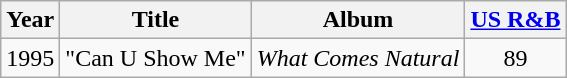<table class="wikitable">
<tr>
<th>Year</th>
<th>Title</th>
<th>Album</th>
<th width="60"><a href='#'>US R&B</a></th>
</tr>
<tr>
<td>1995</td>
<td>"Can U Show Me"</td>
<td><em>What Comes Natural</em></td>
<td style="text-align:center;">89</td>
</tr>
</table>
